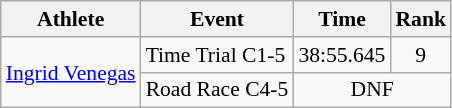<table class=wikitable style="font-size:90%">
<tr>
<th>Athlete</th>
<th>Event</th>
<th>Time</th>
<th>Rank</th>
</tr>
<tr align=center>
<td rowspan=2 align=left><a href='#'>Ingrid Venegas</a></td>
<td align=left>Time Trial C1-5</td>
<td>38:55.645</td>
<td>9</td>
</tr>
<tr align=center>
<td align=left>Road Race C4-5</td>
<td colspan="2">DNF</td>
</tr>
</table>
